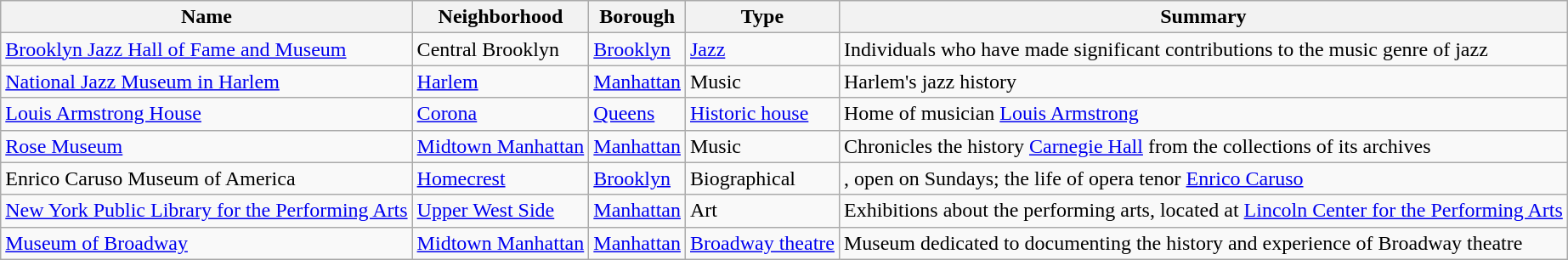<table class="wikitable sortable">
<tr>
<th>Name</th>
<th>Neighborhood</th>
<th>Borough</th>
<th>Type</th>
<th>Summary</th>
</tr>
<tr>
<td><a href='#'>Brooklyn Jazz Hall of Fame and Museum</a></td>
<td>Central Brooklyn</td>
<td><a href='#'>Brooklyn</a></td>
<td><a href='#'>Jazz</a></td>
<td>Individuals who have made significant contributions to the music genre of jazz</td>
</tr>
<tr>
<td><a href='#'>National Jazz Museum in Harlem</a></td>
<td><a href='#'>Harlem</a></td>
<td><a href='#'>Manhattan</a></td>
<td>Music</td>
<td>Harlem's jazz history</td>
</tr>
<tr>
<td><a href='#'>Louis Armstrong House</a></td>
<td><a href='#'>Corona</a></td>
<td><a href='#'>Queens</a></td>
<td><a href='#'>Historic house</a></td>
<td>Home of musician <a href='#'>Louis Armstrong</a></td>
</tr>
<tr>
<td><a href='#'>Rose Museum</a></td>
<td><a href='#'>Midtown Manhattan</a></td>
<td><a href='#'>Manhattan</a></td>
<td>Music</td>
<td>Chronicles the history <a href='#'>Carnegie Hall</a> from the collections of its archives</td>
</tr>
<tr>
<td>Enrico Caruso Museum of America</td>
<td><a href='#'>Homecrest</a></td>
<td><a href='#'>Brooklyn</a></td>
<td>Biographical</td>
<td>, open on Sundays; the life of opera tenor <a href='#'>Enrico Caruso</a></td>
</tr>
<tr>
<td><a href='#'>New York Public Library for the Performing Arts</a></td>
<td><a href='#'>Upper West Side</a></td>
<td><a href='#'>Manhattan</a></td>
<td>Art</td>
<td>Exhibitions about the performing arts, located at <a href='#'>Lincoln Center for the Performing Arts</a></td>
</tr>
<tr>
<td><a href='#'>Museum of Broadway</a></td>
<td><a href='#'>Midtown Manhattan</a></td>
<td><a href='#'>Manhattan</a></td>
<td><a href='#'>Broadway theatre</a></td>
<td>Museum dedicated to documenting the history and experience of Broadway theatre</td>
</tr>
</table>
